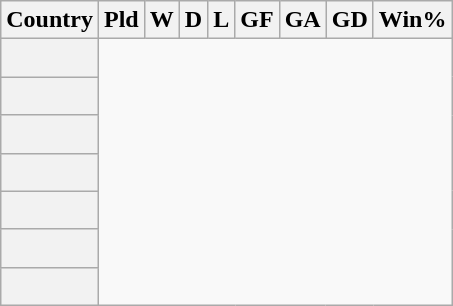<table class="wikitable sortable plainrowheaders" style="text-align:center">
<tr>
<th scope="col">Country</th>
<th scope="col">Pld</th>
<th scope="col">W</th>
<th scope="col">D</th>
<th scope="col">L</th>
<th scope="col">GF</th>
<th scope="col">GA</th>
<th scope="col">GD</th>
<th scope="col">Win%</th>
</tr>
<tr>
<th scope="row" align=left><br></th>
</tr>
<tr>
<th scope="row" align=left><br></th>
</tr>
<tr>
<th scope="row" align=left><br></th>
</tr>
<tr>
<th scope="row" align=left><br></th>
</tr>
<tr>
<th scope="row" align=left><br></th>
</tr>
<tr>
<th scope="row" align=left><br></th>
</tr>
<tr>
<th scope="row" align=left><br></th>
</tr>
</table>
